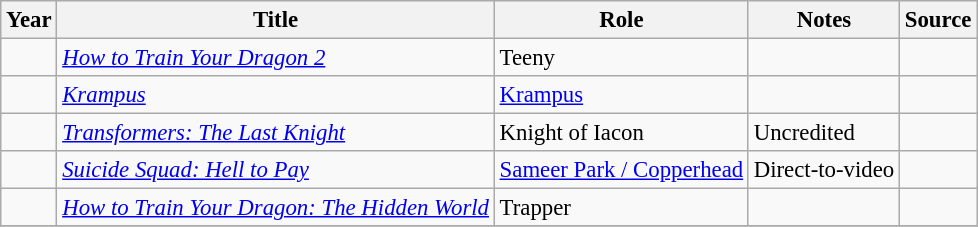<table class="wikitable sortable" style="width=95%; font-size: 95%;">
<tr>
<th>Year</th>
<th>Title</th>
<th>Role</th>
<th class="unsortable">Notes</th>
<th class="unsortable">Source</th>
</tr>
<tr>
<td></td>
<td><em><a href='#'>How to Train Your Dragon 2</a></em></td>
<td>Teeny</td>
<td></td>
<td></td>
</tr>
<tr>
<td></td>
<td><em><a href='#'>Krampus</a></em></td>
<td><a href='#'>Krampus</a></td>
<td></td>
<td></td>
</tr>
<tr>
<td></td>
<td><em><a href='#'>Transformers: The Last Knight</a></em></td>
<td>Knight of Iacon</td>
<td>Uncredited</td>
<td></td>
</tr>
<tr>
<td></td>
<td><em><a href='#'>Suicide Squad: Hell to Pay</a></em></td>
<td><a href='#'>Sameer Park / Copperhead</a></td>
<td>Direct-to-video</td>
<td></td>
</tr>
<tr>
<td></td>
<td><em><a href='#'>How to Train Your Dragon: The Hidden World</a></em></td>
<td>Trapper</td>
<td></td>
<td></td>
</tr>
<tr>
</tr>
</table>
